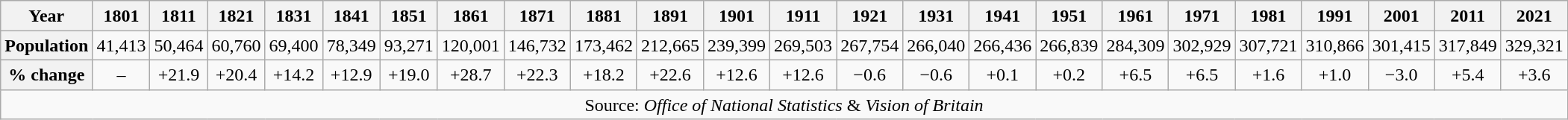<table class="wikitable" style="border:0px;text-align:center;line-height:120%;">
<tr>
<th>Year</th>
<th>1801</th>
<th>1811</th>
<th>1821</th>
<th>1831</th>
<th>1841</th>
<th>1851</th>
<th>1861</th>
<th>1871</th>
<th>1881</th>
<th>1891</th>
<th>1901</th>
<th>1911</th>
<th>1921</th>
<th>1931</th>
<th>1941</th>
<th>1951</th>
<th>1961</th>
<th>1971</th>
<th>1981</th>
<th>1991</th>
<th>2001</th>
<th>2011</th>
<th>2021</th>
</tr>
<tr Align="center">
<th>Population</th>
<td>41,413</td>
<td>50,464</td>
<td>60,760</td>
<td>69,400</td>
<td>78,349</td>
<td>93,271</td>
<td>120,001</td>
<td>146,732</td>
<td>173,462</td>
<td>212,665</td>
<td>239,399</td>
<td>269,503</td>
<td>267,754</td>
<td>266,040</td>
<td>266,436</td>
<td>266,839</td>
<td>284,309</td>
<td>302,929</td>
<td>307,721</td>
<td>310,866</td>
<td>301,415</td>
<td>317,849</td>
<td>329,321</td>
</tr>
<tr>
<th>% change</th>
<td>–</td>
<td>+21.9</td>
<td>+20.4</td>
<td>+14.2</td>
<td>+12.9</td>
<td>+19.0</td>
<td>+28.7</td>
<td>+22.3</td>
<td>+18.2</td>
<td>+22.6</td>
<td>+12.6</td>
<td>+12.6</td>
<td>−0.6</td>
<td>−0.6</td>
<td>+0.1</td>
<td>+0.2</td>
<td>+6.5</td>
<td>+6.5</td>
<td>+1.6</td>
<td>+1.0</td>
<td>−3.0</td>
<td>+5.4</td>
<td>+3.6</td>
</tr>
<tr>
<td colspan="24" style="text-align:center;">Source: <em>Office of National Statistics</em> & <em>Vision of Britain</em></td>
</tr>
</table>
